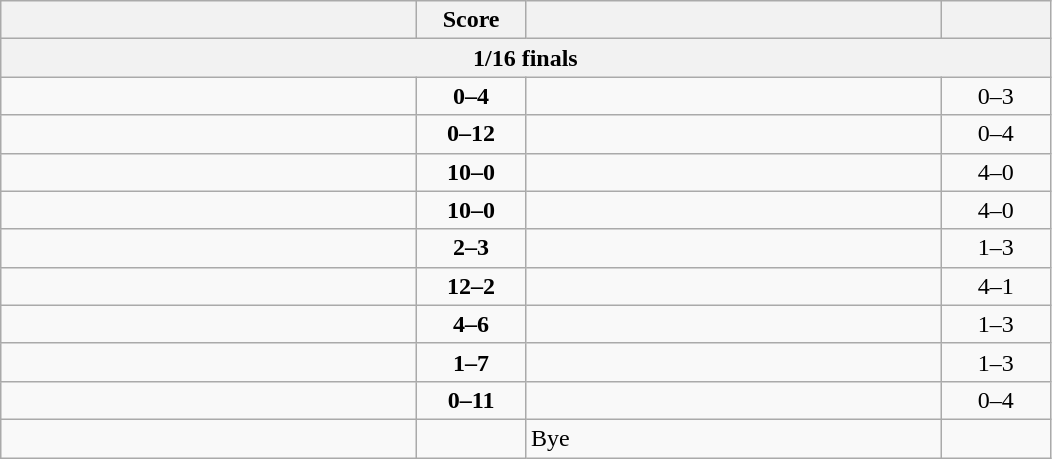<table class="wikitable" style="text-align: left; ">
<tr>
<th align="right" width="270"></th>
<th width="65">Score</th>
<th align="left" width="270"></th>
<th width="65"></th>
</tr>
<tr>
<th colspan=4>1/16 finals</th>
</tr>
<tr>
<td></td>
<td align="center"><strong>0–4</strong></td>
<td><strong></strong></td>
<td align=center>0–3 <strong></strong></td>
</tr>
<tr>
<td></td>
<td align="center"><strong>0–12</strong></td>
<td><strong></strong></td>
<td align=center>0–4 <strong></strong></td>
</tr>
<tr>
<td><strong></strong></td>
<td align="center"><strong>10–0</strong></td>
<td></td>
<td align=center>4–0 <strong></strong></td>
</tr>
<tr>
<td><strong></strong></td>
<td align="center"><strong>10–0</strong></td>
<td></td>
<td align=center>4–0 <strong></strong></td>
</tr>
<tr>
<td></td>
<td align="center"><strong>2–3</strong></td>
<td><strong></strong></td>
<td align=center>1–3 <strong></strong></td>
</tr>
<tr>
<td><strong></strong></td>
<td align="center"><strong>12–2</strong></td>
<td></td>
<td align=center>4–1 <strong></strong></td>
</tr>
<tr>
<td></td>
<td align="center"><strong>4–6</strong></td>
<td><strong></strong></td>
<td align=center>1–3 <strong></strong></td>
</tr>
<tr>
<td></td>
<td align="center"><strong>1–7</strong></td>
<td><strong></strong></td>
<td align=center>1–3 <strong></strong></td>
</tr>
<tr>
<td></td>
<td align="center"><strong>0–11</strong></td>
<td><strong></strong></td>
<td align=center>0–4 <strong></strong></td>
</tr>
<tr>
<td><strong></strong></td>
<td></td>
<td>Bye</td>
<td></td>
</tr>
</table>
